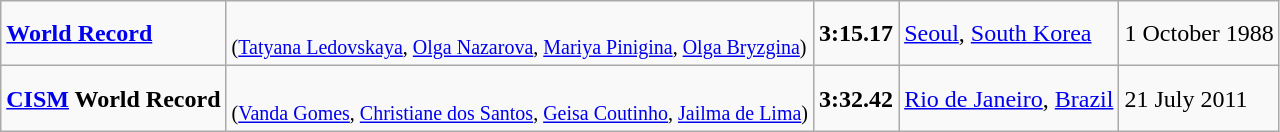<table class="wikitable">
<tr>
<td><strong><a href='#'>World Record</a></strong></td>
<td><br><small>(<a href='#'>Tatyana Ledovskaya</a>, <a href='#'>Olga Nazarova</a>, <a href='#'>Mariya Pinigina</a>, <a href='#'>Olga Bryzgina</a>)</small></td>
<td><strong>3:15.17</strong></td>
<td><a href='#'>Seoul</a>, <a href='#'>South Korea</a></td>
<td>1 October 1988</td>
</tr>
<tr>
<td><strong><a href='#'>CISM</a> World Record</strong></td>
<td><br><small>(<a href='#'>Vanda Gomes</a>, <a href='#'>Christiane dos Santos</a>, <a href='#'>Geisa Coutinho</a>, <a href='#'>Jailma de Lima</a>)</small></td>
<td><strong>3:32.42</strong></td>
<td><a href='#'>Rio de Janeiro</a>, <a href='#'>Brazil</a></td>
<td>21 July 2011</td>
</tr>
</table>
